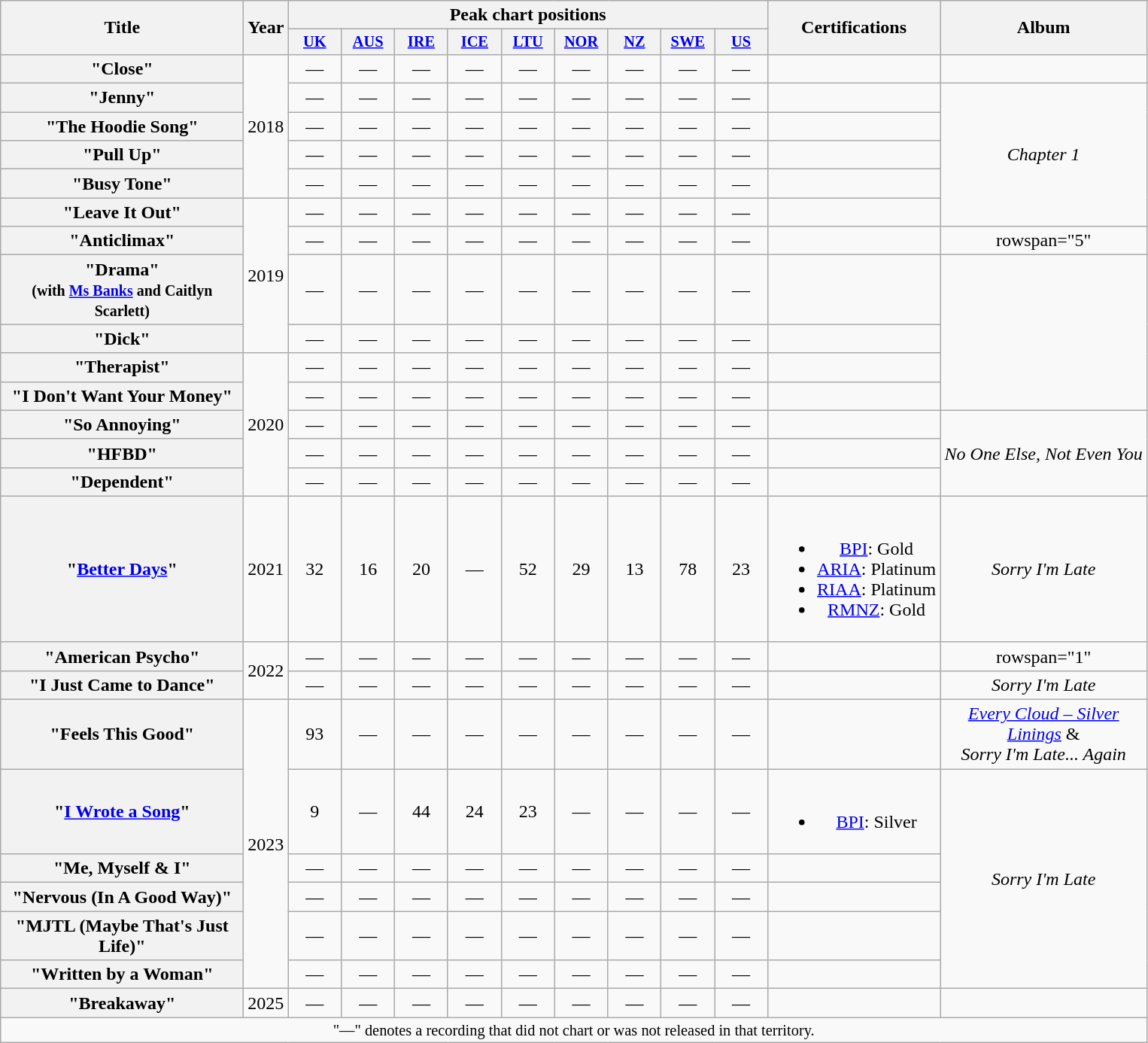<table class="wikitable plainrowheaders" style="text-align:center;" border="1">
<tr>
<th scope="col" rowspan="2" style="width:13em;">Title</th>
<th scope="col" rowspan="2" style="width:1em;">Year</th>
<th scope="col" colspan="9" style="width:2em;">Peak chart positions</th>
<th scope="col" rowspan="2">Certifications</th>
<th scope="col" rowspan="2" style="width:11em;">Album</th>
</tr>
<tr>
<th scope="col" style="width:3em;font-size:85%;"><a href='#'>UK</a><br></th>
<th scope="col" style="width:3em;font-size:85%;"><a href='#'>AUS</a><br></th>
<th scope="col" style="width:3em;font-size:85%;"><a href='#'>IRE</a><br></th>
<th scope="col" style="width:3em;font-size:85%;"><a href='#'>ICE</a><br></th>
<th scope="col" style="width:3em;font-size:85%;"><a href='#'>LTU</a><br></th>
<th scope="col" style="width:3em;font-size:85%;"><a href='#'>NOR</a><br></th>
<th scope="col" style="width:3em;font-size:85%;"><a href='#'>NZ</a><br></th>
<th scope="col" style="width:3em;font-size:85%;"><a href='#'>SWE</a><br></th>
<th scope="col" style="width:3em;font-size:85%;"><a href='#'>US</a><br></th>
</tr>
<tr>
<th scope="row">"Close"</th>
<td rowspan="5">2018</td>
<td>—</td>
<td>—</td>
<td>—</td>
<td>—</td>
<td>—</td>
<td>—</td>
<td>—</td>
<td>—</td>
<td>—</td>
<td></td>
<td></td>
</tr>
<tr>
<th scope="row">"Jenny"</th>
<td>—</td>
<td>—</td>
<td>—</td>
<td>—</td>
<td>—</td>
<td>—</td>
<td>—</td>
<td>—</td>
<td>—</td>
<td></td>
<td rowspan="5"><em>Chapter 1</em></td>
</tr>
<tr>
<th scope="row">"The Hoodie Song"</th>
<td>—</td>
<td>—</td>
<td>—</td>
<td>—</td>
<td>—</td>
<td>—</td>
<td>—</td>
<td>—</td>
<td>—</td>
<td></td>
</tr>
<tr>
<th scope="row">"Pull Up"</th>
<td>—</td>
<td>—</td>
<td>—</td>
<td>—</td>
<td>—</td>
<td>—</td>
<td>—</td>
<td>—</td>
<td>—</td>
<td></td>
</tr>
<tr>
<th scope="row">"Busy Tone"</th>
<td>—</td>
<td>—</td>
<td>—</td>
<td>—</td>
<td>—</td>
<td>—</td>
<td>—</td>
<td>—</td>
<td>—</td>
<td></td>
</tr>
<tr>
<th scope="row">"Leave It Out"</th>
<td rowspan="4">2019</td>
<td>—</td>
<td>—</td>
<td>—</td>
<td>—</td>
<td>—</td>
<td>—</td>
<td>—</td>
<td>—</td>
<td>—</td>
<td></td>
</tr>
<tr>
<th scope="row">"Anticlimax"</th>
<td>—</td>
<td>—</td>
<td>—</td>
<td>—</td>
<td>—</td>
<td>—</td>
<td>—</td>
<td>—</td>
<td>—</td>
<td></td>
<td>rowspan="5" </td>
</tr>
<tr>
<th scope="row">"Drama" <br><small>(with <a href='#'>Ms Banks</a> and Caitlyn Scarlett)</small></th>
<td>—</td>
<td>—</td>
<td>—</td>
<td>—</td>
<td>—</td>
<td>—</td>
<td>—</td>
<td>—</td>
<td>—</td>
<td></td>
</tr>
<tr>
<th scope="row">"Dick"</th>
<td>—</td>
<td>—</td>
<td>—</td>
<td>—</td>
<td>—</td>
<td>—</td>
<td>—</td>
<td>—</td>
<td>—</td>
<td></td>
</tr>
<tr>
<th scope="row">"Therapist"</th>
<td rowspan="5">2020</td>
<td>—</td>
<td>—</td>
<td>—</td>
<td>—</td>
<td>—</td>
<td>—</td>
<td>—</td>
<td>—</td>
<td>—</td>
<td></td>
</tr>
<tr>
<th scope="row">"I Don't Want Your Money"</th>
<td>—</td>
<td>—</td>
<td>—</td>
<td>—</td>
<td>—</td>
<td>—</td>
<td>—</td>
<td>—</td>
<td>—</td>
<td></td>
</tr>
<tr>
<th scope="row">"So Annoying"</th>
<td>—</td>
<td>—</td>
<td>—</td>
<td>—</td>
<td>—</td>
<td>—</td>
<td>—</td>
<td>—</td>
<td>—</td>
<td></td>
<td rowspan="3"><em>No One Else, Not Even You</em></td>
</tr>
<tr>
<th scope="row">"HFBD"</th>
<td>—</td>
<td>—</td>
<td>—</td>
<td>—</td>
<td>—</td>
<td>—</td>
<td>—</td>
<td>—</td>
<td>—</td>
<td></td>
</tr>
<tr>
<th scope="row">"Dependent"</th>
<td>—</td>
<td>—</td>
<td>—</td>
<td>—</td>
<td>—</td>
<td>—</td>
<td>—</td>
<td>—</td>
<td>—</td>
<td></td>
</tr>
<tr>
<th scope="row">"<a href='#'>Better Days</a>"<br></th>
<td rowspan="1">2021</td>
<td>32</td>
<td>16</td>
<td>20</td>
<td>—</td>
<td>52</td>
<td>29</td>
<td>13</td>
<td>78</td>
<td>23</td>
<td><br><ul><li><a href='#'>BPI</a>: Gold</li><li><a href='#'>ARIA</a>: Platinum</li><li><a href='#'>RIAA</a>: Platinum</li><li><a href='#'>RMNZ</a>: Gold</li></ul></td>
<td rowspan="1"><em>Sorry I'm Late</em></td>
</tr>
<tr>
<th scope="row">"American Psycho"<br></th>
<td rowspan="2">2022</td>
<td>—</td>
<td>—</td>
<td>—</td>
<td>—</td>
<td>—</td>
<td>—</td>
<td>—</td>
<td>—</td>
<td>—</td>
<td></td>
<td>rowspan="1" </td>
</tr>
<tr>
<th scope="row">"I Just Came to Dance"</th>
<td>—</td>
<td>—</td>
<td>—</td>
<td>—</td>
<td>—</td>
<td>—</td>
<td>—</td>
<td>—</td>
<td>—</td>
<td></td>
<td rowspan="1"><em>Sorry I'm Late</em></td>
</tr>
<tr>
<th scope="row">"Feels This Good" <br></th>
<td rowspan="6">2023</td>
<td>93</td>
<td>—</td>
<td>—</td>
<td>—</td>
<td>—</td>
<td>—</td>
<td>—</td>
<td>—</td>
<td>—</td>
<td></td>
<td><em><a href='#'>Every Cloud – Silver Linings</a></em> & <br> <em>Sorry I'm Late... Again</em></td>
</tr>
<tr>
<th scope="row">"<a href='#'>I Wrote a Song</a>"</th>
<td>9</td>
<td>—</td>
<td>44</td>
<td>24</td>
<td>23</td>
<td>—</td>
<td>—</td>
<td>—</td>
<td>—</td>
<td><br><ul><li><a href='#'>BPI</a>: Silver</li></ul></td>
<td rowspan="5"><em>Sorry I'm Late</em></td>
</tr>
<tr>
<th scope="row">"Me, Myself & I"</th>
<td>—</td>
<td>—</td>
<td>—</td>
<td>—</td>
<td>—</td>
<td>—</td>
<td>—</td>
<td>—</td>
<td>—</td>
<td></td>
</tr>
<tr>
<th scope="row">"Nervous (In A Good Way)"</th>
<td>—</td>
<td>—</td>
<td>—</td>
<td>—</td>
<td>—</td>
<td>—</td>
<td>—</td>
<td>—</td>
<td>—</td>
<td></td>
</tr>
<tr>
<th scope="row">"MJTL (Maybe That's Just Life)"</th>
<td>—</td>
<td>—</td>
<td>—</td>
<td>—</td>
<td>—</td>
<td>—</td>
<td>—</td>
<td>—</td>
<td>—</td>
<td></td>
</tr>
<tr>
<th scope="row">"Written by a Woman"</th>
<td>—</td>
<td>—</td>
<td>—</td>
<td>—</td>
<td>—</td>
<td>—</td>
<td>—</td>
<td>—</td>
<td>—</td>
<td></td>
</tr>
<tr>
<th scope="row">"Breakaway"</th>
<td>2025</td>
<td>—</td>
<td>—</td>
<td>—</td>
<td>—</td>
<td>—</td>
<td>—</td>
<td>—</td>
<td>—</td>
<td>—</td>
<td></td>
<td></td>
</tr>
<tr>
<td colspan="15" style="font-size:85%">"—" denotes a recording that did not chart or was not released in that territory.</td>
</tr>
</table>
